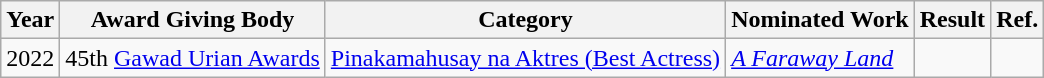<table class="wikitable">
<tr>
<th>Year</th>
<th>Award Giving Body</th>
<th>Category</th>
<th>Nominated Work</th>
<th>Result</th>
<th>Ref.</th>
</tr>
<tr>
<td>2022</td>
<td>45th <a href='#'>Gawad Urian Awards</a></td>
<td><a href='#'>Pinakamahusay na Aktres (Best Actress)</a></td>
<td><em><a href='#'>A Faraway Land</a></em></td>
<td></td>
<td></td>
</tr>
</table>
